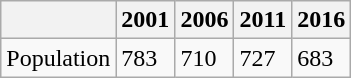<table class="wikitable">
<tr>
<th></th>
<th>2001</th>
<th>2006</th>
<th>2011</th>
<th>2016</th>
</tr>
<tr>
<td>Population</td>
<td>783</td>
<td>710</td>
<td>727</td>
<td>683</td>
</tr>
</table>
